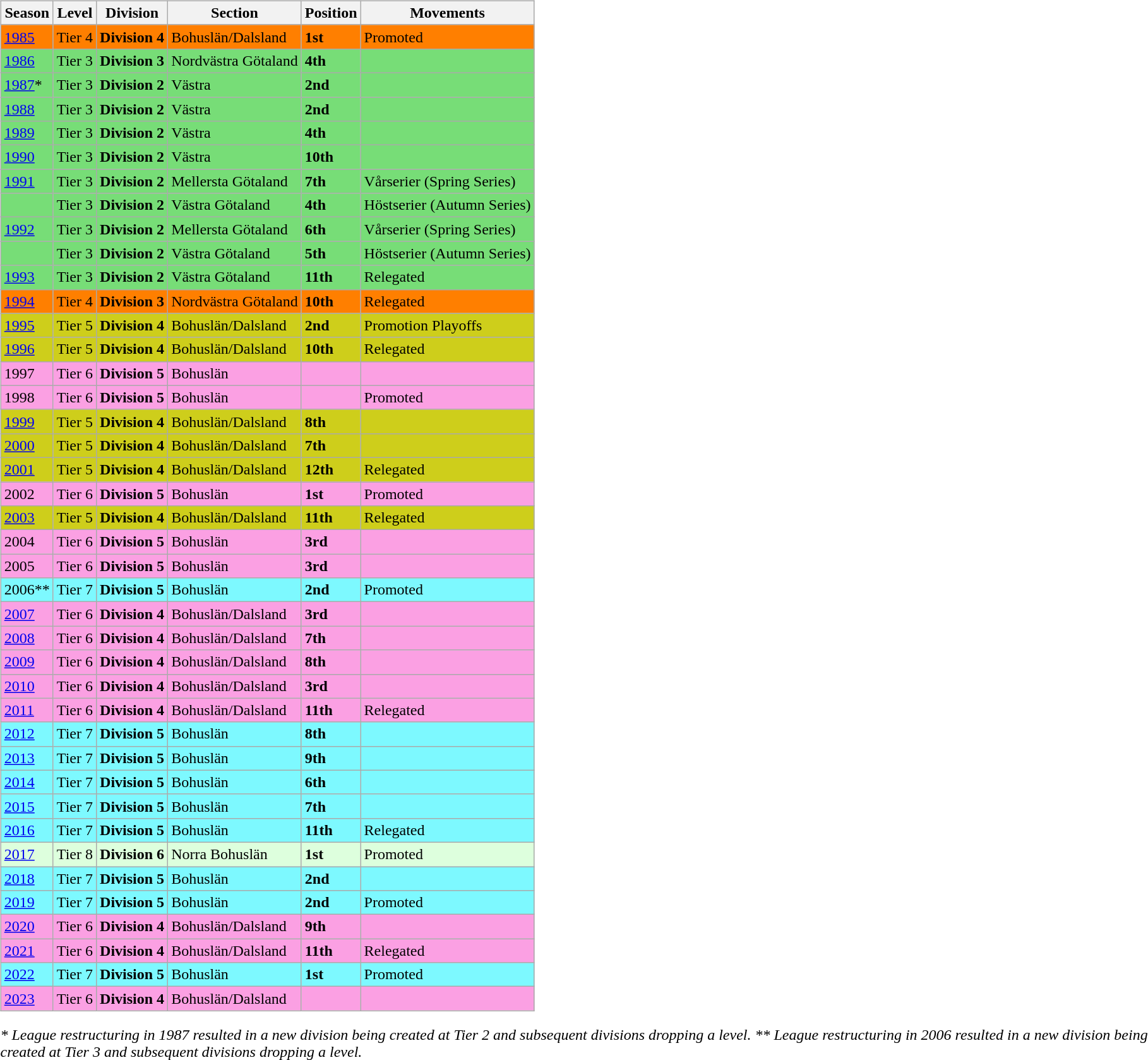<table>
<tr>
<td valign="top" width=0%><br><table class="wikitable">
<tr style="background:#f0f6fa;">
<th><strong>Season</strong></th>
<th><strong>Level</strong></th>
<th><strong>Division</strong></th>
<th><strong>Section</strong></th>
<th><strong>Position</strong></th>
<th><strong>Movements</strong></th>
</tr>
<tr>
<td style="background:#FF7F00;"><a href='#'>1985</a></td>
<td style="background:#FF7F00;">Tier 4</td>
<td style="background:#FF7F00;"><strong>Division 4</strong></td>
<td style="background:#FF7F00;">Bohuslän/Dalsland</td>
<td style="background:#FF7F00;"><strong>1st</strong></td>
<td style="background:#FF7F00;">Promoted</td>
</tr>
<tr>
<td style="background:#77DD77;"><a href='#'>1986</a></td>
<td style="background:#77DD77;">Tier 3</td>
<td style="background:#77DD77;"><strong>Division 3</strong></td>
<td style="background:#77DD77;">Nordvästra Götaland</td>
<td style="background:#77DD77;"><strong>4th</strong></td>
<td style="background:#77DD77;"></td>
</tr>
<tr>
<td style="background:#77DD77;"><a href='#'>1987</a>*</td>
<td style="background:#77DD77;">Tier 3</td>
<td style="background:#77DD77;"><strong>Division 2</strong></td>
<td style="background:#77DD77;">Västra</td>
<td style="background:#77DD77;"><strong>2nd</strong></td>
<td style="background:#77DD77;"></td>
</tr>
<tr>
<td style="background:#77DD77;"><a href='#'>1988</a></td>
<td style="background:#77DD77;">Tier 3</td>
<td style="background:#77DD77;"><strong>Division 2</strong></td>
<td style="background:#77DD77;">Västra</td>
<td style="background:#77DD77;"><strong>2nd</strong></td>
<td style="background:#77DD77;"></td>
</tr>
<tr>
<td style="background:#77DD77;"><a href='#'>1989</a></td>
<td style="background:#77DD77;">Tier 3</td>
<td style="background:#77DD77;"><strong>Division 2</strong></td>
<td style="background:#77DD77;">Västra</td>
<td style="background:#77DD77;"><strong>4th</strong></td>
<td style="background:#77DD77;"></td>
</tr>
<tr>
<td style="background:#77DD77;"><a href='#'>1990</a></td>
<td style="background:#77DD77;">Tier 3</td>
<td style="background:#77DD77;"><strong>Division 2</strong></td>
<td style="background:#77DD77;">Västra</td>
<td style="background:#77DD77;"><strong>10th</strong></td>
<td style="background:#77DD77;"></td>
</tr>
<tr>
<td style="background:#77DD77;"><a href='#'>1991</a></td>
<td style="background:#77DD77;">Tier 3</td>
<td style="background:#77DD77;"><strong>Division 2</strong></td>
<td style="background:#77DD77;">Mellersta Götaland</td>
<td style="background:#77DD77;"><strong>7th</strong></td>
<td style="background:#77DD77;">Vårserier (Spring Series)</td>
</tr>
<tr>
<td style="background:#77DD77;"></td>
<td style="background:#77DD77;">Tier 3</td>
<td style="background:#77DD77;"><strong>Division 2</strong></td>
<td style="background:#77DD77;">Västra Götaland</td>
<td style="background:#77DD77;"><strong>4th</strong></td>
<td style="background:#77DD77;">Höstserier (Autumn Series)</td>
</tr>
<tr>
<td style="background:#77DD77;"><a href='#'>1992</a></td>
<td style="background:#77DD77;">Tier 3</td>
<td style="background:#77DD77;"><strong>Division 2</strong></td>
<td style="background:#77DD77;">Mellersta Götaland</td>
<td style="background:#77DD77;"><strong>6th</strong></td>
<td style="background:#77DD77;">Vårserier (Spring Series)</td>
</tr>
<tr>
<td style="background:#77DD77;"></td>
<td style="background:#77DD77;">Tier 3</td>
<td style="background:#77DD77;"><strong>Division 2</strong></td>
<td style="background:#77DD77;">Västra Götaland</td>
<td style="background:#77DD77;"><strong>5th</strong></td>
<td style="background:#77DD77;">Höstserier (Autumn Series)</td>
</tr>
<tr>
<td style="background:#77DD77;"><a href='#'>1993</a></td>
<td style="background:#77DD77;">Tier 3</td>
<td style="background:#77DD77;"><strong>Division 2</strong></td>
<td style="background:#77DD77;">Västra Götaland</td>
<td style="background:#77DD77;"><strong>11th</strong></td>
<td style="background:#77DD77;">Relegated</td>
</tr>
<tr>
<td style="background:#FF7F00;"><a href='#'>1994</a></td>
<td style="background:#FF7F00;">Tier 4</td>
<td style="background:#FF7F00;"><strong>Division 3</strong></td>
<td style="background:#FF7F00;">Nordvästra Götaland</td>
<td style="background:#FF7F00;"><strong>10th</strong></td>
<td style="background:#FF7F00;">Relegated</td>
</tr>
<tr>
<td style="background:#CECE1B;"><a href='#'>1995</a></td>
<td style="background:#CECE1B;">Tier 5</td>
<td style="background:#CECE1B;"><strong>Division 4</strong></td>
<td style="background:#CECE1B;">Bohuslän/Dalsland</td>
<td style="background:#CECE1B;"><strong>2nd</strong></td>
<td style="background:#CECE1B;">Promotion Playoffs</td>
</tr>
<tr>
<td style="background:#CECE1B;"><a href='#'>1996</a></td>
<td style="background:#CECE1B;">Tier 5</td>
<td style="background:#CECE1B;"><strong>Division 4</strong></td>
<td style="background:#CECE1B;">Bohuslän/Dalsland</td>
<td style="background:#CECE1B;"><strong>10th</strong></td>
<td style="background:#CECE1B;">Relegated</td>
</tr>
<tr>
<td style="background:#FBA0E3;">1997</td>
<td style="background:#FBA0E3;">Tier 6</td>
<td style="background:#FBA0E3;"><strong>Division 5</strong></td>
<td style="background:#FBA0E3;">Bohuslän</td>
<td style="background:#FBA0E3;"></td>
<td style="background:#FBA0E3;"></td>
</tr>
<tr>
<td style="background:#FBA0E3;">1998</td>
<td style="background:#FBA0E3;">Tier 6</td>
<td style="background:#FBA0E3;"><strong>Division 5</strong></td>
<td style="background:#FBA0E3;">Bohuslän</td>
<td style="background:#FBA0E3;"></td>
<td style="background:#FBA0E3;">Promoted</td>
</tr>
<tr>
<td style="background:#CECE1B;"><a href='#'>1999</a></td>
<td style="background:#CECE1B;">Tier 5</td>
<td style="background:#CECE1B;"><strong>Division 4</strong></td>
<td style="background:#CECE1B;">Bohuslän/Dalsland</td>
<td style="background:#CECE1B;"><strong>8th</strong></td>
<td style="background:#CECE1B;"></td>
</tr>
<tr>
<td style="background:#CECE1B;"><a href='#'>2000</a></td>
<td style="background:#CECE1B;">Tier 5</td>
<td style="background:#CECE1B;"><strong>Division 4</strong></td>
<td style="background:#CECE1B;">Bohuslän/Dalsland</td>
<td style="background:#CECE1B;"><strong>7th</strong></td>
<td style="background:#CECE1B;"></td>
</tr>
<tr>
<td style="background:#CECE1B;"><a href='#'>2001</a></td>
<td style="background:#CECE1B;">Tier 5</td>
<td style="background:#CECE1B;"><strong>Division 4</strong></td>
<td style="background:#CECE1B;">Bohuslän/Dalsland</td>
<td style="background:#CECE1B;"><strong>12th</strong></td>
<td style="background:#CECE1B;">Relegated</td>
</tr>
<tr>
<td style="background:#FBA0E3;">2002</td>
<td style="background:#FBA0E3;">Tier 6</td>
<td style="background:#FBA0E3;"><strong>Division 5</strong></td>
<td style="background:#FBA0E3;">Bohuslän</td>
<td style="background:#FBA0E3;"><strong>1st</strong></td>
<td style="background:#FBA0E3;">Promoted</td>
</tr>
<tr>
<td style="background:#CECE1B;"><a href='#'>2003</a></td>
<td style="background:#CECE1B;">Tier 5</td>
<td style="background:#CECE1B;"><strong>Division 4</strong></td>
<td style="background:#CECE1B;">Bohuslän/Dalsland</td>
<td style="background:#CECE1B;"><strong>11th</strong></td>
<td style="background:#CECE1B;">Relegated</td>
</tr>
<tr>
<td style="background:#FBA0E3;">2004</td>
<td style="background:#FBA0E3;">Tier 6</td>
<td style="background:#FBA0E3;"><strong>Division 5</strong></td>
<td style="background:#FBA0E3;">Bohuslän</td>
<td style="background:#FBA0E3;"><strong>3rd</strong></td>
<td style="background:#FBA0E3;"></td>
</tr>
<tr>
<td style="background:#FBA0E3;">2005</td>
<td style="background:#FBA0E3;">Tier 6</td>
<td style="background:#FBA0E3;"><strong>Division 5</strong></td>
<td style="background:#FBA0E3;">Bohuslän</td>
<td style="background:#FBA0E3;"><strong>3rd</strong></td>
<td style="background:#FBA0E3;"></td>
</tr>
<tr>
<td style="background:#7DF9FF;">2006**</td>
<td style="background:#7DF9FF;">Tier 7</td>
<td style="background:#7DF9FF;"><strong>Division 5</strong></td>
<td style="background:#7DF9FF;">Bohuslän</td>
<td style="background:#7DF9FF;"><strong>2nd</strong></td>
<td style="background:#7DF9FF;">Promoted</td>
</tr>
<tr>
<td style="background:#FBA0E3;"><a href='#'>2007</a></td>
<td style="background:#FBA0E3;">Tier 6</td>
<td style="background:#FBA0E3;"><strong>Division 4</strong></td>
<td style="background:#FBA0E3;">Bohuslän/Dalsland</td>
<td style="background:#FBA0E3;"><strong>3rd</strong></td>
<td style="background:#FBA0E3;"></td>
</tr>
<tr>
<td style="background:#FBA0E3;"><a href='#'>2008</a></td>
<td style="background:#FBA0E3;">Tier 6</td>
<td style="background:#FBA0E3;"><strong>Division 4</strong></td>
<td style="background:#FBA0E3;">Bohuslän/Dalsland</td>
<td style="background:#FBA0E3;"><strong>7th</strong></td>
<td style="background:#FBA0E3;"></td>
</tr>
<tr>
<td style="background:#FBA0E3;"><a href='#'>2009</a></td>
<td style="background:#FBA0E3;">Tier 6</td>
<td style="background:#FBA0E3;"><strong>Division 4</strong></td>
<td style="background:#FBA0E3;">Bohuslän/Dalsland</td>
<td style="background:#FBA0E3;"><strong>8th</strong></td>
<td style="background:#FBA0E3;"></td>
</tr>
<tr>
<td style="background:#FBA0E3;"><a href='#'>2010</a></td>
<td style="background:#FBA0E3;">Tier 6</td>
<td style="background:#FBA0E3;"><strong>Division 4</strong></td>
<td style="background:#FBA0E3;">Bohuslän/Dalsland</td>
<td style="background:#FBA0E3;"><strong>3rd</strong></td>
<td style="background:#FBA0E3;"></td>
</tr>
<tr>
<td style="background:#FBA0E3;"><a href='#'>2011</a></td>
<td style="background:#FBA0E3;">Tier 6</td>
<td style="background:#FBA0E3;"><strong>Division 4</strong></td>
<td style="background:#FBA0E3;">Bohuslän/Dalsland</td>
<td style="background:#FBA0E3;"><strong>11th</strong></td>
<td style="background:#FBA0E3;">Relegated</td>
</tr>
<tr>
<td style="background:#7DF9FF;"><a href='#'>2012</a></td>
<td style="background:#7DF9FF;">Tier 7</td>
<td style="background:#7DF9FF;"><strong>Division 5</strong></td>
<td style="background:#7DF9FF;">Bohuslän</td>
<td style="background:#7DF9FF;"><strong>8th</strong></td>
<td style="background:#7DF9FF;"></td>
</tr>
<tr>
<td style="background:#7DF9FF;"><a href='#'>2013</a></td>
<td style="background:#7DF9FF;">Tier 7</td>
<td style="background:#7DF9FF;"><strong>Division 5</strong></td>
<td style="background:#7DF9FF;">Bohuslän</td>
<td style="background:#7DF9FF;"><strong>9th</strong></td>
<td style="background:#7DF9FF;"></td>
</tr>
<tr>
<td style="background:#7DF9FF;"><a href='#'>2014</a></td>
<td style="background:#7DF9FF;">Tier 7</td>
<td style="background:#7DF9FF;"><strong>Division 5</strong></td>
<td style="background:#7DF9FF;">Bohuslän</td>
<td style="background:#7DF9FF;"><strong>6th</strong></td>
<td style="background:#7DF9FF;"></td>
</tr>
<tr>
<td style="background:#7DF9FF;"><a href='#'>2015</a></td>
<td style="background:#7DF9FF;">Tier 7</td>
<td style="background:#7DF9FF;"><strong>Division 5</strong></td>
<td style="background:#7DF9FF;">Bohuslän</td>
<td style="background:#7DF9FF;"><strong>7th</strong></td>
<td style="background:#7DF9FF;"></td>
</tr>
<tr>
<td style="background:#7DF9FF;"><a href='#'>2016</a></td>
<td style="background:#7DF9FF;">Tier 7</td>
<td style="background:#7DF9FF;"><strong>Division 5</strong></td>
<td style="background:#7DF9FF;">Bohuslän</td>
<td style="background:#7DF9FF;"><strong>11th</strong></td>
<td style="background:#7DF9FF;">Relegated</td>
</tr>
<tr>
<td style="background:#DDFFDD;"><a href='#'>2017</a></td>
<td style="background:#DDFFDD;">Tier 8</td>
<td style="background:#DDFFDD;"><strong>Division 6</strong></td>
<td style="background:#DDFFDD;">Norra Bohuslän</td>
<td style="background:#DDFFDD;"><strong>1st</strong></td>
<td style="background:#DDFFDD;">Promoted</td>
</tr>
<tr>
<td style="background:#7DF9FF;"><a href='#'>2018</a></td>
<td style="background:#7DF9FF;">Tier 7</td>
<td style="background:#7DF9FF;"><strong>Division 5</strong></td>
<td style="background:#7DF9FF;">Bohuslän</td>
<td style="background:#7DF9FF;"><strong>2nd</strong></td>
<td style="background:#7DF9FF;"></td>
</tr>
<tr>
<td style="background:#7DF9FF;"><a href='#'>2019</a></td>
<td style="background:#7DF9FF;">Tier 7</td>
<td style="background:#7DF9FF;"><strong>Division 5</strong></td>
<td style="background:#7DF9FF;">Bohuslän</td>
<td style="background:#7DF9FF;"><strong>2nd</strong></td>
<td style="background:#7DF9FF;">Promoted</td>
</tr>
<tr>
<td style="background:#FBA0E3;"><a href='#'>2020</a></td>
<td style="background:#FBA0E3;">Tier 6</td>
<td style="background:#FBA0E3;"><strong>Division 4</strong></td>
<td style="background:#FBA0E3;">Bohuslän/Dalsland</td>
<td style="background:#FBA0E3;"><strong>9th</strong></td>
<td style="background:#FBA0E3;"></td>
</tr>
<tr>
<td style="background:#FBA0E3;"><a href='#'>2021</a></td>
<td style="background:#FBA0E3;">Tier 6</td>
<td style="background:#FBA0E3;"><strong>Division 4</strong></td>
<td style="background:#FBA0E3;">Bohuslän/Dalsland</td>
<td style="background:#FBA0E3;"><strong>11th</strong></td>
<td style="background:#FBA0E3;">Relegated</td>
</tr>
<tr>
<td style="background:#7DF9FF;"><a href='#'>2022</a></td>
<td style="background:#7DF9FF;">Tier 7</td>
<td style="background:#7DF9FF;"><strong>Division 5</strong></td>
<td style="background:#7DF9FF;">Bohuslän</td>
<td style="background:#7DF9FF;"><strong>1st</strong></td>
<td style="background:#7DF9FF;">Promoted</td>
</tr>
<tr>
<td style="background:#FBA0E3;"><a href='#'>2023</a></td>
<td style="background:#FBA0E3;">Tier 6</td>
<td style="background:#FBA0E3;"><strong>Division 4</strong></td>
<td style="background:#FBA0E3;">Bohuslän/Dalsland</td>
<td style="background:#FBA0E3;"></td>
<td style="background:#FBA0E3;"></td>
</tr>
</table>
<em>* League restructuring in 1987 resulted in a new division being created at Tier 2 and subsequent divisions dropping a level.</em>
<em>** League restructuring in 2006 resulted in a new division being created at Tier 3 and subsequent divisions dropping a level.</em>


</td>
</tr>
</table>
